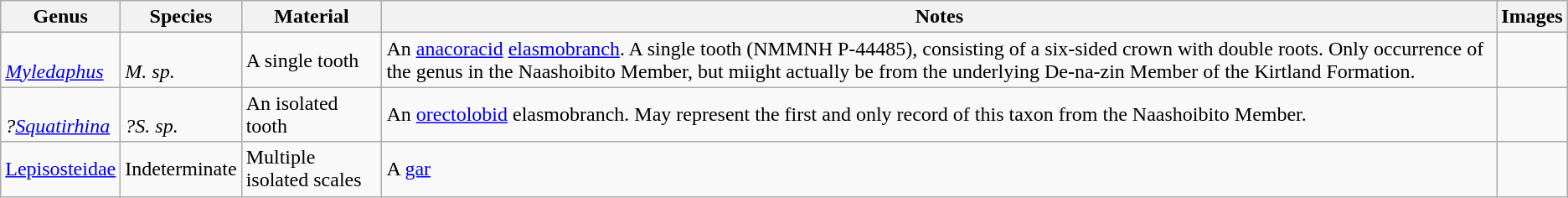<table class="wikitable sortable">
<tr>
<th>Genus</th>
<th>Species</th>
<th>Material</th>
<th>Notes</th>
<th>Images</th>
</tr>
<tr>
<td><br><em><a href='#'>Myledaphus</a></em></td>
<td><br><em>M. sp.</em></td>
<td>A single tooth</td>
<td>An <a href='#'>anacoracid</a> <a href='#'>elasmobranch</a>. A single tooth (NMMNH P-44485), consisting of a six-sided crown with double roots. Only occurrence of the genus in the Naashoibito Member, but miight actually be from the underlying De-na-zin Member of the Kirtland Formation.</td>
<td></td>
</tr>
<tr>
<td><br><em>?<a href='#'>Squatirhina</a></em></td>
<td><br><em>?S. sp.</em></td>
<td>An isolated tooth</td>
<td>An <a href='#'>orectolobid</a> elasmobranch. May represent the first and only record of this taxon from the Naashoibito Member.</td>
<td></td>
</tr>
<tr>
<td><a href='#'>Lepisosteidae</a></td>
<td>Indeterminate</td>
<td>Multiple isolated scales</td>
<td>A <a href='#'>gar</a></td>
</tr>
</table>
